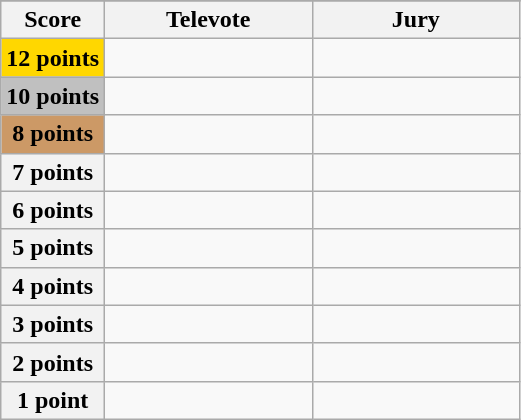<table class="wikitable">
<tr>
</tr>
<tr>
<th scope="col" width="20%">Score</th>
<th scope="col" width="40%">Televote</th>
<th scope="col" width="40%">Jury</th>
</tr>
<tr>
<th scope="row" style="background:gold">12 points</th>
<td></td>
<td></td>
</tr>
<tr>
<th scope="row" style="background:silver">10 points</th>
<td></td>
<td></td>
</tr>
<tr>
<th scope="row" style="background:#CC9966">8 points</th>
<td></td>
<td></td>
</tr>
<tr>
<th scope="row">7 points</th>
<td></td>
<td></td>
</tr>
<tr>
<th scope="row">6 points</th>
<td></td>
<td></td>
</tr>
<tr>
<th scope="row">5 points</th>
<td></td>
<td></td>
</tr>
<tr>
<th scope="row">4 points</th>
<td></td>
<td></td>
</tr>
<tr>
<th scope="row">3 points</th>
<td></td>
<td></td>
</tr>
<tr>
<th scope="row">2 points</th>
<td></td>
<td></td>
</tr>
<tr>
<th scope="row">1 point</th>
<td></td>
<td></td>
</tr>
</table>
